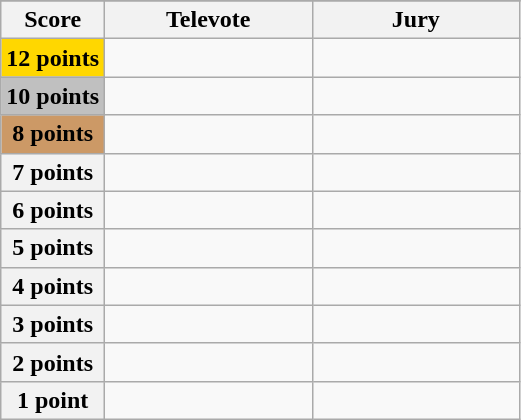<table class="wikitable">
<tr>
</tr>
<tr>
<th scope="col" width="20%">Score</th>
<th scope="col" width="40%">Televote</th>
<th scope="col" width="40%">Jury</th>
</tr>
<tr>
<th scope="row" style="background:gold">12 points</th>
<td></td>
<td></td>
</tr>
<tr>
<th scope="row" style="background:silver">10 points</th>
<td></td>
<td></td>
</tr>
<tr>
<th scope="row" style="background:#CC9966">8 points</th>
<td></td>
<td></td>
</tr>
<tr>
<th scope="row">7 points</th>
<td></td>
<td></td>
</tr>
<tr>
<th scope="row">6 points</th>
<td></td>
<td></td>
</tr>
<tr>
<th scope="row">5 points</th>
<td></td>
<td></td>
</tr>
<tr>
<th scope="row">4 points</th>
<td></td>
<td></td>
</tr>
<tr>
<th scope="row">3 points</th>
<td></td>
<td></td>
</tr>
<tr>
<th scope="row">2 points</th>
<td></td>
<td></td>
</tr>
<tr>
<th scope="row">1 point</th>
<td></td>
<td></td>
</tr>
</table>
